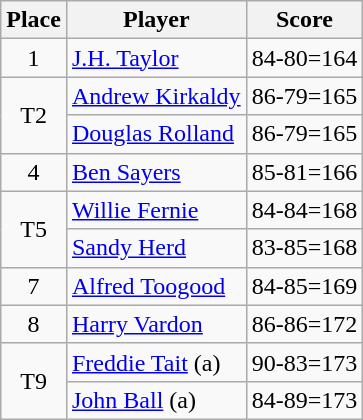<table class="wikitable">
<tr>
<th>Place</th>
<th>Player</th>
<th>Score</th>
</tr>
<tr>
<td align=center>1</td>
<td> <a href='#'>J.H. Taylor</a></td>
<td>84-80=164</td>
</tr>
<tr>
<td rowspan=2 align=center>T2</td>
<td> <a href='#'>Andrew Kirkaldy</a></td>
<td>86-79=165</td>
</tr>
<tr>
<td> <a href='#'>Douglas Rolland</a></td>
<td>86-79=165</td>
</tr>
<tr>
<td align=center>4</td>
<td> <a href='#'>Ben Sayers</a></td>
<td>85-81=166</td>
</tr>
<tr>
<td rowspan=2 align=center>T5</td>
<td> <a href='#'>Willie Fernie</a></td>
<td>84-84=168</td>
</tr>
<tr>
<td> <a href='#'>Sandy Herd</a></td>
<td>83-85=168</td>
</tr>
<tr>
<td align=center>7</td>
<td> <a href='#'>Alfred Toogood</a></td>
<td>84-85=169</td>
</tr>
<tr>
<td align=center>8</td>
<td> <a href='#'>Harry Vardon</a></td>
<td>86-86=172</td>
</tr>
<tr>
<td rowspan=2 align=center>T9</td>
<td> <a href='#'>Freddie Tait</a> (a)</td>
<td>90-83=173</td>
</tr>
<tr>
<td> <a href='#'>John Ball</a> (a)</td>
<td>84-89=173</td>
</tr>
</table>
